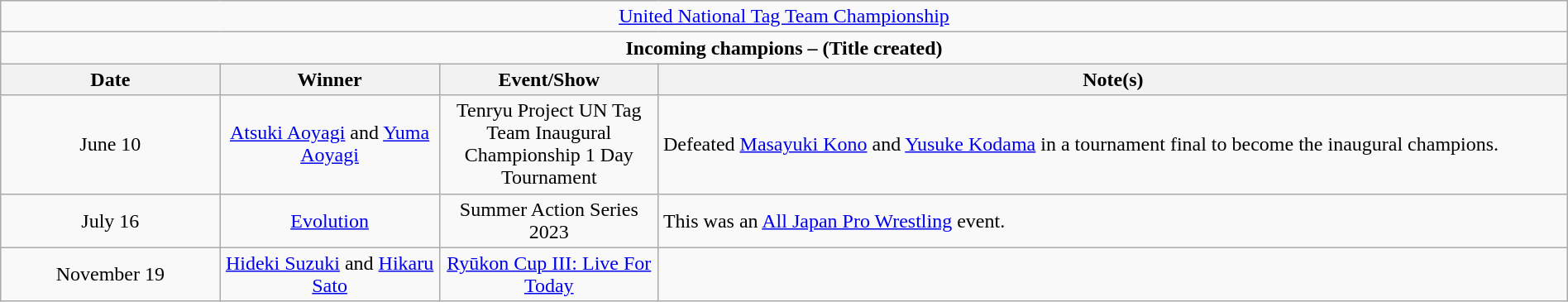<table class="wikitable" style="text-align:center; width:100%;">
<tr>
<td colspan="5" style="text-align: center;"><a href='#'>United National Tag Team Championship</a></td>
</tr>
<tr>
<td colspan="5" style="text-align: center;"><strong>Incoming champions – (Title created)</strong></td>
</tr>
<tr>
<th width=14%>Date</th>
<th width=14%>Winner</th>
<th width=14%>Event/Show</th>
<th width=58%>Note(s)</th>
</tr>
<tr>
<td>June 10</td>
<td><a href='#'>Atsuki Aoyagi</a> and <a href='#'>Yuma Aoyagi</a></td>
<td>Tenryu Project UN Tag Team Inaugural Championship 1 Day Tournament</td>
<td align=left>Defeated <a href='#'>Masayuki Kono</a> and <a href='#'>Yusuke Kodama</a> in a tournament final to become the inaugural champions.</td>
</tr>
<tr>
<td>July 16</td>
<td><a href='#'>Evolution</a><br></td>
<td>Summer Action Series 2023</td>
<td align=left>This was an <a href='#'>All Japan Pro Wrestling</a> event.</td>
</tr>
<tr>
<td>November 19</td>
<td><a href='#'>Hideki Suzuki</a> and <a href='#'>Hikaru Sato</a></td>
<td><a href='#'>Ryūkon Cup III: Live For Today</a></td>
<td></td>
</tr>
</table>
